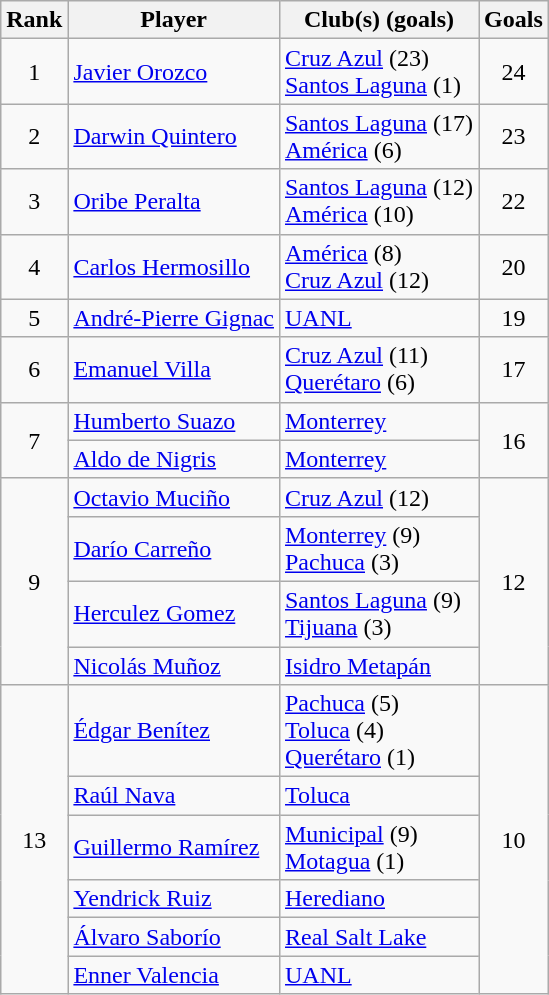<table class="wikitable">
<tr>
<th>Rank</th>
<th>Player</th>
<th>Club(s) (goals)</th>
<th>Goals</th>
</tr>
<tr>
<td align=center>1</td>
<td> <a href='#'>Javier Orozco</a></td>
<td><a href='#'>Cruz Azul</a> (23)<br><a href='#'>Santos Laguna</a> (1)</td>
<td align=center>24</td>
</tr>
<tr>
<td align=center>2</td>
<td> <a href='#'>Darwin Quintero</a></td>
<td><a href='#'>Santos Laguna</a> (17)<br><a href='#'>América</a> (6)</td>
<td align=center>23</td>
</tr>
<tr>
<td align=center>3</td>
<td> <a href='#'>Oribe Peralta</a></td>
<td><a href='#'>Santos Laguna</a> (12)<br><a href='#'>América</a> (10)</td>
<td align=center>22</td>
</tr>
<tr>
<td align=center>4</td>
<td> <a href='#'>Carlos Hermosillo</a></td>
<td><a href='#'>América</a> (8)<br><a href='#'>Cruz Azul</a> (12)</td>
<td align=center>20</td>
</tr>
<tr>
<td align=center>5</td>
<td> <a href='#'>André-Pierre Gignac</a></td>
<td><a href='#'>UANL</a></td>
<td align=center>19</td>
</tr>
<tr>
<td align=center>6</td>
<td> <a href='#'>Emanuel Villa</a></td>
<td><a href='#'>Cruz Azul</a> (11)<br><a href='#'>Querétaro</a> (6)</td>
<td align=center>17</td>
</tr>
<tr>
<td rowspan="2" align="center">7</td>
<td> <a href='#'>Humberto Suazo</a></td>
<td><a href='#'>Monterrey</a></td>
<td rowspan="2" align="center">16</td>
</tr>
<tr>
<td> <a href='#'>Aldo de Nigris</a></td>
<td><a href='#'>Monterrey</a></td>
</tr>
<tr>
<td rowspan=4 align=center>9</td>
<td> <a href='#'>Octavio Muciño</a></td>
<td><a href='#'>Cruz Azul</a> (12)</td>
<td rowspan=4 align=center>12</td>
</tr>
<tr>
<td> <a href='#'>Darío Carreño</a></td>
<td><a href='#'>Monterrey</a> (9)<br><a href='#'>Pachuca</a> (3)</td>
</tr>
<tr>
<td> <a href='#'>Herculez Gomez</a></td>
<td><a href='#'>Santos Laguna</a> (9)<br><a href='#'>Tijuana</a> (3)</td>
</tr>
<tr>
<td> <a href='#'>Nicolás Muñoz</a></td>
<td><a href='#'>Isidro Metapán</a></td>
</tr>
<tr>
<td rowspan=6 align=center>13</td>
<td> <a href='#'>Édgar Benítez</a></td>
<td><a href='#'>Pachuca</a> (5)<br><a href='#'>Toluca</a> (4)<br><a href='#'>Querétaro</a> (1)</td>
<td rowspan=6 align=center>10</td>
</tr>
<tr>
<td> <a href='#'>Raúl Nava</a></td>
<td><a href='#'>Toluca</a></td>
</tr>
<tr>
<td> <a href='#'>Guillermo Ramírez</a></td>
<td><a href='#'>Municipal</a> (9)<br><a href='#'>Motagua</a> (1)</td>
</tr>
<tr>
<td> <a href='#'>Yendrick Ruiz</a></td>
<td><a href='#'>Herediano</a></td>
</tr>
<tr>
<td> <a href='#'>Álvaro Saborío</a></td>
<td><a href='#'>Real Salt Lake</a></td>
</tr>
<tr>
<td> <a href='#'>Enner Valencia</a></td>
<td><a href='#'>UANL</a></td>
</tr>
</table>
